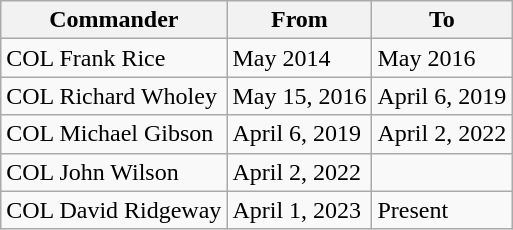<table class="wikitable">
<tr>
<th>Commander</th>
<th>From</th>
<th>To</th>
</tr>
<tr>
<td>COL Frank Rice</td>
<td>May 2014</td>
<td>May 2016</td>
</tr>
<tr>
<td>COL Richard Wholey</td>
<td>May 15, 2016</td>
<td>April 6, 2019</td>
</tr>
<tr>
<td>COL Michael Gibson</td>
<td>April 6, 2019</td>
<td>April 2, 2022</td>
</tr>
<tr>
<td>COL John Wilson</td>
<td>April 2, 2022</td>
<td></td>
</tr>
<tr>
<td>COL David Ridgeway</td>
<td>April 1, 2023</td>
<td>Present</td>
</tr>
</table>
